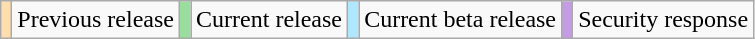<table class="wikitable">
<tr>
<th style="background:#FFDEAD;"></th>
<td>Previous release</td>
<th style="background:#99DD9F;"></th>
<td>Current release</td>
<th style="background:#B0E7FF;"></th>
<td>Current beta release</td>
<th style="background:#C39CE3;"></th>
<td>Security response</td>
</tr>
</table>
